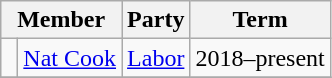<table class="wikitable">
<tr>
<th colspan="2">Member</th>
<th>Party</th>
<th>Term</th>
</tr>
<tr>
<td> </td>
<td><a href='#'>Nat Cook</a></td>
<td><a href='#'>Labor</a></td>
<td>2018–present</td>
</tr>
<tr>
</tr>
</table>
